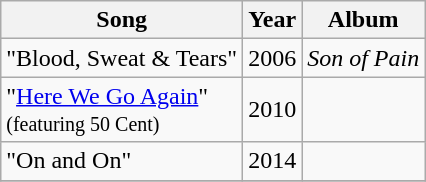<table class="wikitable">
<tr>
<th>Song</th>
<th>Year</th>
<th>Album</th>
</tr>
<tr>
<td>"Blood, Sweat & Tears"</td>
<td rowspan="1">2006</td>
<td rowspan="1"><em>Son of Pain</em></td>
</tr>
<tr>
<td>"<a href='#'>Here We Go Again</a>"<br><small>(featuring 50 Cent)</small></td>
<td>2010</td>
<td></td>
</tr>
<tr>
<td>"On and On"</td>
<td>2014</td>
<td></td>
</tr>
<tr>
</tr>
</table>
